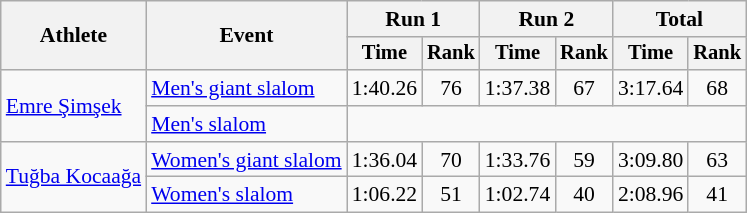<table class="wikitable" style="font-size:90%">
<tr>
<th rowspan=2>Athlete</th>
<th rowspan=2>Event</th>
<th colspan=2>Run 1</th>
<th colspan=2>Run 2</th>
<th colspan=2>Total</th>
</tr>
<tr style="font-size:95%">
<th>Time</th>
<th>Rank</th>
<th>Time</th>
<th>Rank</th>
<th>Time</th>
<th>Rank</th>
</tr>
<tr align=center>
<td align=left rowspan=2><a href='#'>Emre Şimşek</a></td>
<td align=left><a href='#'>Men's giant slalom</a></td>
<td>1:40.26</td>
<td>76</td>
<td>1:37.38</td>
<td>67</td>
<td>3:17.64</td>
<td>68</td>
</tr>
<tr align=center>
<td align=left><a href='#'>Men's slalom</a></td>
<td colspan=6></td>
</tr>
<tr align=center>
<td align=left rowspan=2><a href='#'>Tuğba Kocaağa</a></td>
<td align=left><a href='#'>Women's giant slalom</a></td>
<td>1:36.04</td>
<td>70</td>
<td>1:33.76</td>
<td>59</td>
<td>3:09.80</td>
<td>63</td>
</tr>
<tr align=center>
<td align=left><a href='#'>Women's slalom</a></td>
<td>1:06.22</td>
<td>51</td>
<td>1:02.74</td>
<td>40</td>
<td>2:08.96</td>
<td>41</td>
</tr>
</table>
